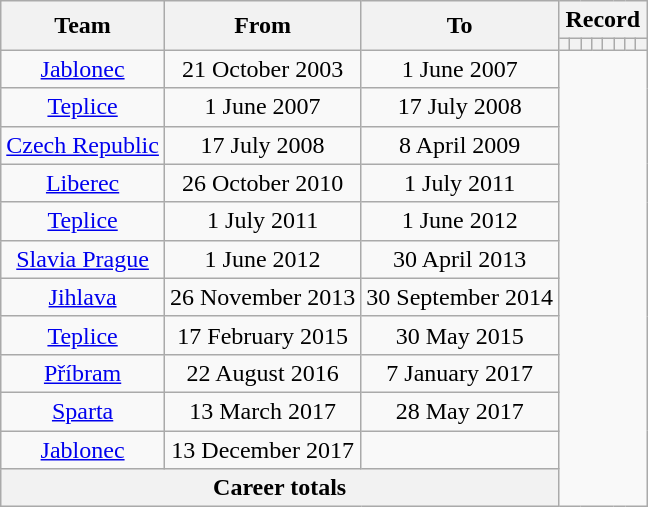<table class="wikitable" style="text-align: center">
<tr>
<th rowspan=2>Team</th>
<th rowspan=2>From</th>
<th rowspan=2>To</th>
<th colspan=8>Record</th>
</tr>
<tr>
<th></th>
<th></th>
<th></th>
<th></th>
<th></th>
<th></th>
<th></th>
<th></th>
</tr>
<tr>
<td><a href='#'>Jablonec</a></td>
<td>21 October 2003</td>
<td>1 June 2007<br></td>
</tr>
<tr>
<td><a href='#'>Teplice</a></td>
<td>1 June 2007</td>
<td>17 July 2008<br></td>
</tr>
<tr>
<td><a href='#'>Czech Republic</a></td>
<td>17 July 2008</td>
<td>8 April 2009<br></td>
</tr>
<tr>
<td><a href='#'>Liberec</a></td>
<td>26 October 2010</td>
<td>1 July 2011<br></td>
</tr>
<tr>
<td><a href='#'>Teplice</a></td>
<td>1 July 2011</td>
<td>1 June 2012<br></td>
</tr>
<tr>
<td><a href='#'>Slavia Prague</a></td>
<td>1 June 2012</td>
<td>30 April 2013<br></td>
</tr>
<tr>
<td><a href='#'>Jihlava</a></td>
<td>26 November 2013</td>
<td>30 September 2014<br></td>
</tr>
<tr>
<td><a href='#'>Teplice</a></td>
<td>17 February 2015</td>
<td>30 May 2015<br></td>
</tr>
<tr>
<td><a href='#'>Příbram</a></td>
<td>22 August 2016</td>
<td>7 January 2017<br></td>
</tr>
<tr>
<td><a href='#'>Sparta</a></td>
<td>13 March 2017</td>
<td>28 May 2017<br></td>
</tr>
<tr>
<td><a href='#'>Jablonec</a></td>
<td>13 December 2017</td>
<td><br></td>
</tr>
<tr>
<th colspan=3>Career totals<br></th>
</tr>
</table>
